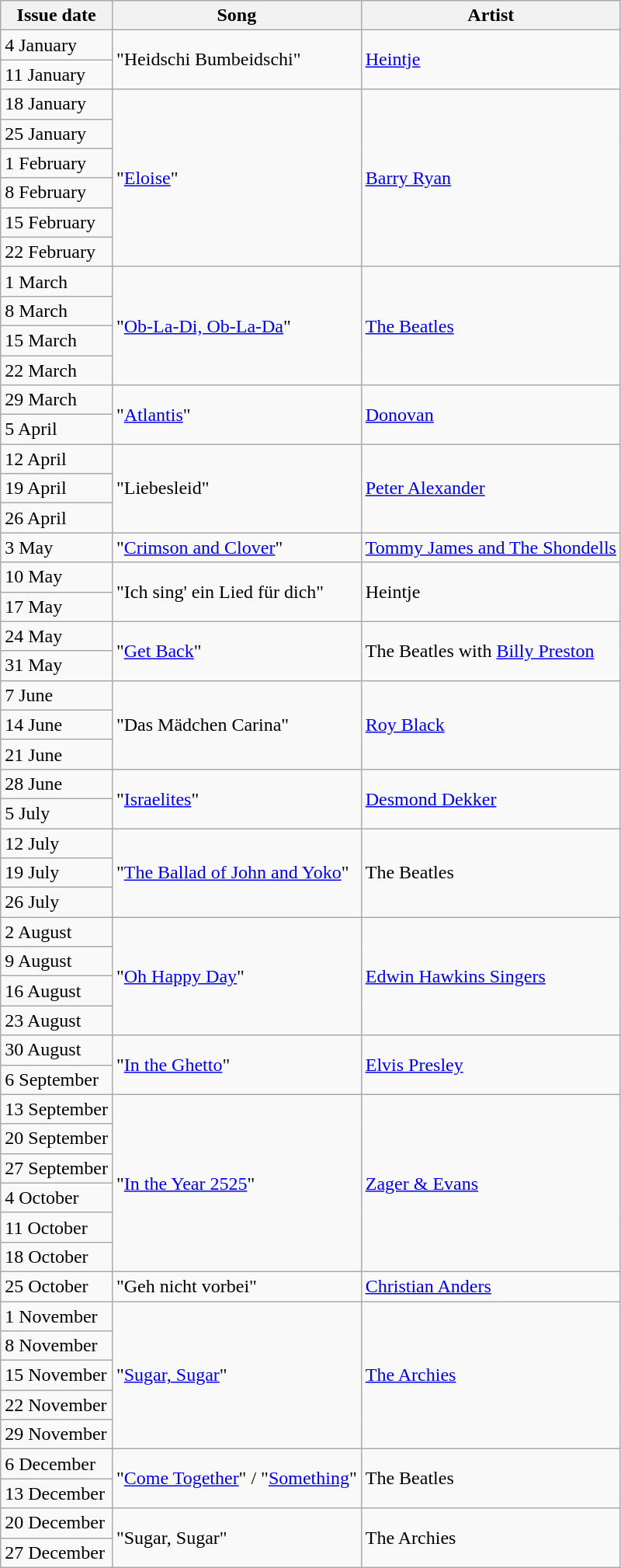<table class="sortable wikitable">
<tr>
<th>Issue date</th>
<th>Song</th>
<th>Artist</th>
</tr>
<tr>
<td>4 January</td>
<td rowspan="2">"Heidschi Bumbeidschi"</td>
<td rowspan="2"><a href='#'>Heintje</a></td>
</tr>
<tr>
<td>11 January</td>
</tr>
<tr>
<td>18 January</td>
<td rowspan="6">"<a href='#'>Eloise</a>"</td>
<td rowspan="6"><a href='#'>Barry Ryan</a></td>
</tr>
<tr>
<td>25 January</td>
</tr>
<tr>
<td>1 February</td>
</tr>
<tr>
<td>8 February</td>
</tr>
<tr>
<td>15 February</td>
</tr>
<tr>
<td>22 February</td>
</tr>
<tr>
<td>1 March</td>
<td rowspan="4">"<a href='#'>Ob-La-Di, Ob-La-Da</a>"</td>
<td rowspan="4"><a href='#'>The Beatles</a></td>
</tr>
<tr>
<td>8 March</td>
</tr>
<tr>
<td>15 March</td>
</tr>
<tr>
<td>22 March</td>
</tr>
<tr>
<td>29 March</td>
<td rowspan="2">"<a href='#'>Atlantis</a>"</td>
<td rowspan="2"><a href='#'>Donovan</a></td>
</tr>
<tr>
<td>5 April</td>
</tr>
<tr>
<td>12 April</td>
<td rowspan="3">"Liebesleid"</td>
<td rowspan="3"><a href='#'>Peter Alexander</a></td>
</tr>
<tr>
<td>19 April</td>
</tr>
<tr>
<td>26 April</td>
</tr>
<tr>
<td>3 May</td>
<td>"<a href='#'>Crimson and Clover</a>"</td>
<td><a href='#'>Tommy James and The Shondells</a></td>
</tr>
<tr>
<td>10 May</td>
<td rowspan="2">"Ich sing' ein Lied für dich"</td>
<td rowspan="2">Heintje</td>
</tr>
<tr>
<td>17 May</td>
</tr>
<tr>
<td>24 May</td>
<td rowspan="2">"<a href='#'>Get Back</a>"</td>
<td rowspan="2">The Beatles with <a href='#'>Billy Preston</a></td>
</tr>
<tr>
<td>31 May</td>
</tr>
<tr>
<td>7 June</td>
<td rowspan="3">"Das Mädchen Carina"</td>
<td rowspan="3"><a href='#'>Roy Black</a></td>
</tr>
<tr>
<td>14 June</td>
</tr>
<tr>
<td>21 June</td>
</tr>
<tr>
<td>28 June</td>
<td rowspan="2">"<a href='#'>Israelites</a>"</td>
<td rowspan="2"><a href='#'>Desmond Dekker</a></td>
</tr>
<tr>
<td>5 July</td>
</tr>
<tr>
<td>12 July</td>
<td rowspan="3">"<a href='#'>The Ballad of John and Yoko</a>"</td>
<td rowspan="3">The Beatles</td>
</tr>
<tr>
<td>19 July</td>
</tr>
<tr>
<td>26 July</td>
</tr>
<tr>
<td>2 August</td>
<td rowspan="4">"<a href='#'>Oh Happy Day</a>"</td>
<td rowspan="4"><a href='#'>Edwin Hawkins Singers</a></td>
</tr>
<tr>
<td>9 August</td>
</tr>
<tr>
<td>16 August</td>
</tr>
<tr>
<td>23 August</td>
</tr>
<tr>
<td>30 August</td>
<td rowspan="2">"<a href='#'>In the Ghetto</a>"</td>
<td rowspan="2"><a href='#'>Elvis Presley</a></td>
</tr>
<tr>
<td>6 September</td>
</tr>
<tr>
<td>13 September</td>
<td rowspan="6">"<a href='#'>In the Year 2525</a>"</td>
<td rowspan="6"><a href='#'>Zager & Evans</a></td>
</tr>
<tr>
<td>20 September</td>
</tr>
<tr>
<td>27 September</td>
</tr>
<tr>
<td>4 October</td>
</tr>
<tr>
<td>11 October</td>
</tr>
<tr>
<td>18 October</td>
</tr>
<tr>
<td>25 October</td>
<td>"Geh nicht vorbei"</td>
<td><a href='#'>Christian Anders</a></td>
</tr>
<tr>
<td>1 November</td>
<td rowspan="5">"<a href='#'>Sugar, Sugar</a>"</td>
<td rowspan="5"><a href='#'>The Archies</a></td>
</tr>
<tr>
<td>8 November</td>
</tr>
<tr>
<td>15 November</td>
</tr>
<tr>
<td>22 November</td>
</tr>
<tr>
<td>29 November</td>
</tr>
<tr>
<td>6 December</td>
<td rowspan="2">"<a href='#'>Come Together</a>" / "<a href='#'>Something</a>"</td>
<td rowspan="2">The Beatles</td>
</tr>
<tr>
<td>13 December</td>
</tr>
<tr>
<td>20 December</td>
<td rowspan="2">"Sugar, Sugar"</td>
<td rowspan="2">The Archies</td>
</tr>
<tr>
<td>27 December</td>
</tr>
</table>
